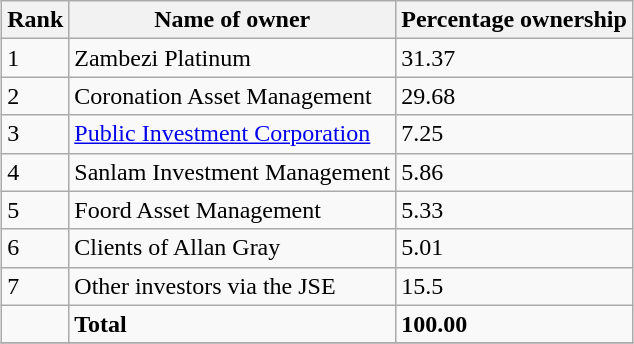<table class="wikitable sortable" style="margin-left:auto;margin-right:auto">
<tr>
<th style="width:2em;">Rank</th>
<th>Name of owner</th>
<th>Percentage ownership</th>
</tr>
<tr>
<td>1</td>
<td>Zambezi Platinum</td>
<td>31.37</td>
</tr>
<tr>
<td>2</td>
<td>Coronation Asset Management</td>
<td>29.68</td>
</tr>
<tr>
<td>3</td>
<td><a href='#'>Public Investment Corporation</a></td>
<td>7.25</td>
</tr>
<tr>
<td>4</td>
<td>Sanlam Investment Management</td>
<td>5.86</td>
</tr>
<tr>
<td>5</td>
<td>Foord Asset Management</td>
<td>5.33</td>
</tr>
<tr>
<td>6</td>
<td>Clients of Allan Gray</td>
<td>5.01</td>
</tr>
<tr>
<td>7</td>
<td>Other investors via the JSE</td>
<td>15.5</td>
</tr>
<tr>
<td></td>
<td><strong>Total</strong></td>
<td><strong>100.00</strong></td>
</tr>
<tr>
</tr>
</table>
